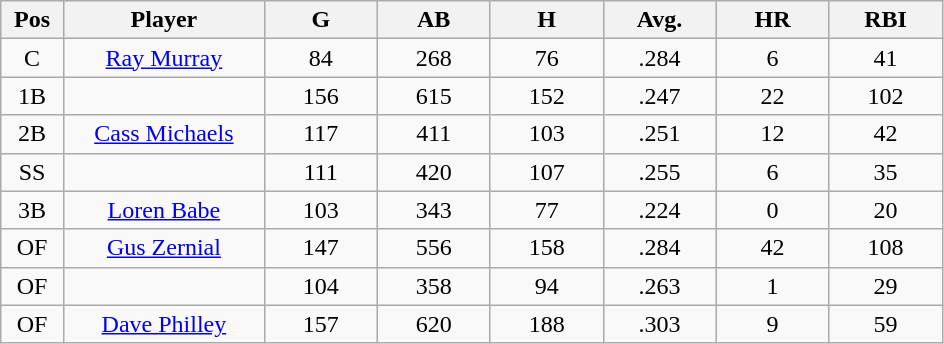<table class="wikitable sortable">
<tr>
<th bgcolor="#DDDDFF" width="5%">Pos</th>
<th bgcolor="#DDDDFF" width="16%">Player</th>
<th bgcolor="#DDDDFF" width="9%">G</th>
<th bgcolor="#DDDDFF" width="9%">AB</th>
<th bgcolor="#DDDDFF" width="9%">H</th>
<th bgcolor="#DDDDFF" width="9%">Avg.</th>
<th bgcolor="#DDDDFF" width="9%">HR</th>
<th bgcolor="#DDDDFF" width="9%">RBI</th>
</tr>
<tr align="center">
<td>C</td>
<td><a href='#'>Ray Murray</a></td>
<td>84</td>
<td>268</td>
<td>76</td>
<td>.284</td>
<td>6</td>
<td>41</td>
</tr>
<tr align=center>
<td>1B</td>
<td></td>
<td>156</td>
<td>615</td>
<td>152</td>
<td>.247</td>
<td>22</td>
<td>102</td>
</tr>
<tr align="center">
<td>2B</td>
<td><a href='#'>Cass Michaels</a></td>
<td>117</td>
<td>411</td>
<td>103</td>
<td>.251</td>
<td>12</td>
<td>42</td>
</tr>
<tr align=center>
<td>SS</td>
<td></td>
<td>111</td>
<td>420</td>
<td>107</td>
<td>.255</td>
<td>6</td>
<td>35</td>
</tr>
<tr align="center">
<td>3B</td>
<td><a href='#'>Loren Babe</a></td>
<td>103</td>
<td>343</td>
<td>77</td>
<td>.224</td>
<td>0</td>
<td>20</td>
</tr>
<tr align=center>
<td>OF</td>
<td><a href='#'>Gus Zernial</a></td>
<td>147</td>
<td>556</td>
<td>158</td>
<td>.284</td>
<td>42</td>
<td>108</td>
</tr>
<tr align=center>
<td>OF</td>
<td></td>
<td>104</td>
<td>358</td>
<td>94</td>
<td>.263</td>
<td>1</td>
<td>29</td>
</tr>
<tr align="center">
<td>OF</td>
<td><a href='#'>Dave Philley</a></td>
<td>157</td>
<td>620</td>
<td>188</td>
<td>.303</td>
<td>9</td>
<td>59</td>
</tr>
</table>
